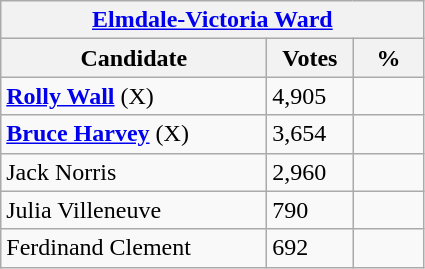<table class="wikitable">
<tr>
<th colspan="3"><a href='#'>Elmdale-Victoria Ward</a></th>
</tr>
<tr>
<th style="width: 170px">Candidate</th>
<th style="width: 50px">Votes</th>
<th style="width: 40px">%</th>
</tr>
<tr>
<td><strong><a href='#'>Rolly Wall</a></strong> (X)</td>
<td>4,905</td>
<td></td>
</tr>
<tr>
<td><strong><a href='#'>Bruce Harvey</a></strong> (X)</td>
<td>3,654</td>
<td></td>
</tr>
<tr>
<td>Jack Norris</td>
<td>2,960</td>
<td></td>
</tr>
<tr>
<td>Julia Villeneuve</td>
<td>790</td>
<td></td>
</tr>
<tr>
<td>Ferdinand Clement</td>
<td>692</td>
<td></td>
</tr>
</table>
